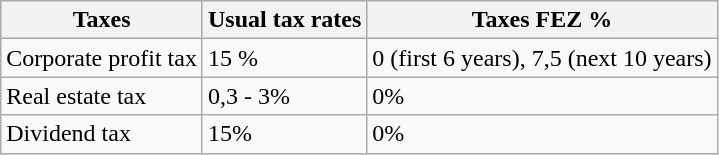<table class="wikitable">
<tr>
<th>Taxes</th>
<th>Usual tax rates</th>
<th>Taxes FEZ %</th>
</tr>
<tr>
<td>Corporate profit tax</td>
<td>15 %</td>
<td>0 (first 6 years), 7,5 (next 10 years)</td>
</tr>
<tr>
<td>Real estate tax</td>
<td>0,3 - 3%</td>
<td>0%</td>
</tr>
<tr>
<td>Dividend tax</td>
<td>15%</td>
<td>0%</td>
</tr>
</table>
